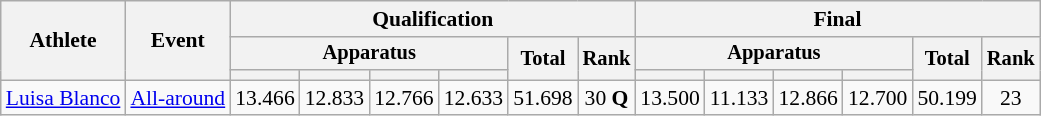<table class="wikitable" style="font-size:90%">
<tr>
<th rowspan=3>Athlete</th>
<th rowspan=3>Event</th>
<th colspan=6>Qualification</th>
<th colspan=6>Final</th>
</tr>
<tr style=font-size:95%>
<th colspan=4>Apparatus</th>
<th rowspan=2>Total</th>
<th rowspan=2>Rank</th>
<th colspan=4>Apparatus</th>
<th rowspan=2>Total</th>
<th rowspan=2>Rank</th>
</tr>
<tr style=font-size:95%>
<th></th>
<th></th>
<th></th>
<th></th>
<th></th>
<th></th>
<th></th>
<th></th>
</tr>
<tr align=center>
<td align=left><a href='#'>Luisa Blanco</a></td>
<td align=left><a href='#'>All-around</a></td>
<td>13.466</td>
<td>12.833</td>
<td>12.766</td>
<td>12.633</td>
<td>51.698</td>
<td>30 <strong>Q</strong></td>
<td>13.500</td>
<td>11.133</td>
<td>12.866</td>
<td>12.700</td>
<td>50.199</td>
<td>23</td>
</tr>
</table>
